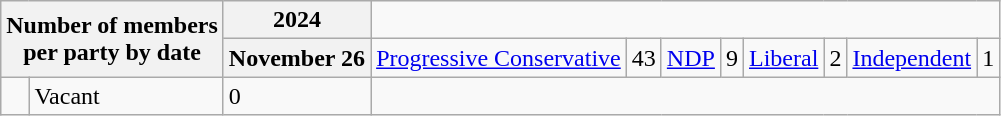<table class="wikitable">
<tr>
<th colspan="2" rowspan="2">Number of members<br>per party by date</th>
<th>2024</th>
</tr>
<tr>
<th>November 26<br></th>
<td><a href='#'>Progressive Conservative</a></td>
<td>43<br></td>
<td><a href='#'>NDP</a></td>
<td>9<br></td>
<td><a href='#'>Liberal</a></td>
<td>2<br></td>
<td><a href='#'>Independent</a></td>
<td>1</td>
</tr>
<tr>
<td></td>
<td>Vacant</td>
<td>0</td>
</tr>
</table>
